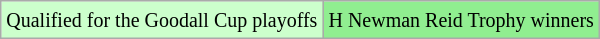<table class="wikitable">
<tr>
<td style="background:#ccffcc;"><small>Qualified for the Goodall Cup playoffs</small></td>
<td style="background:#90EE90;"><small>H Newman Reid Trophy winners</small></td>
</tr>
</table>
